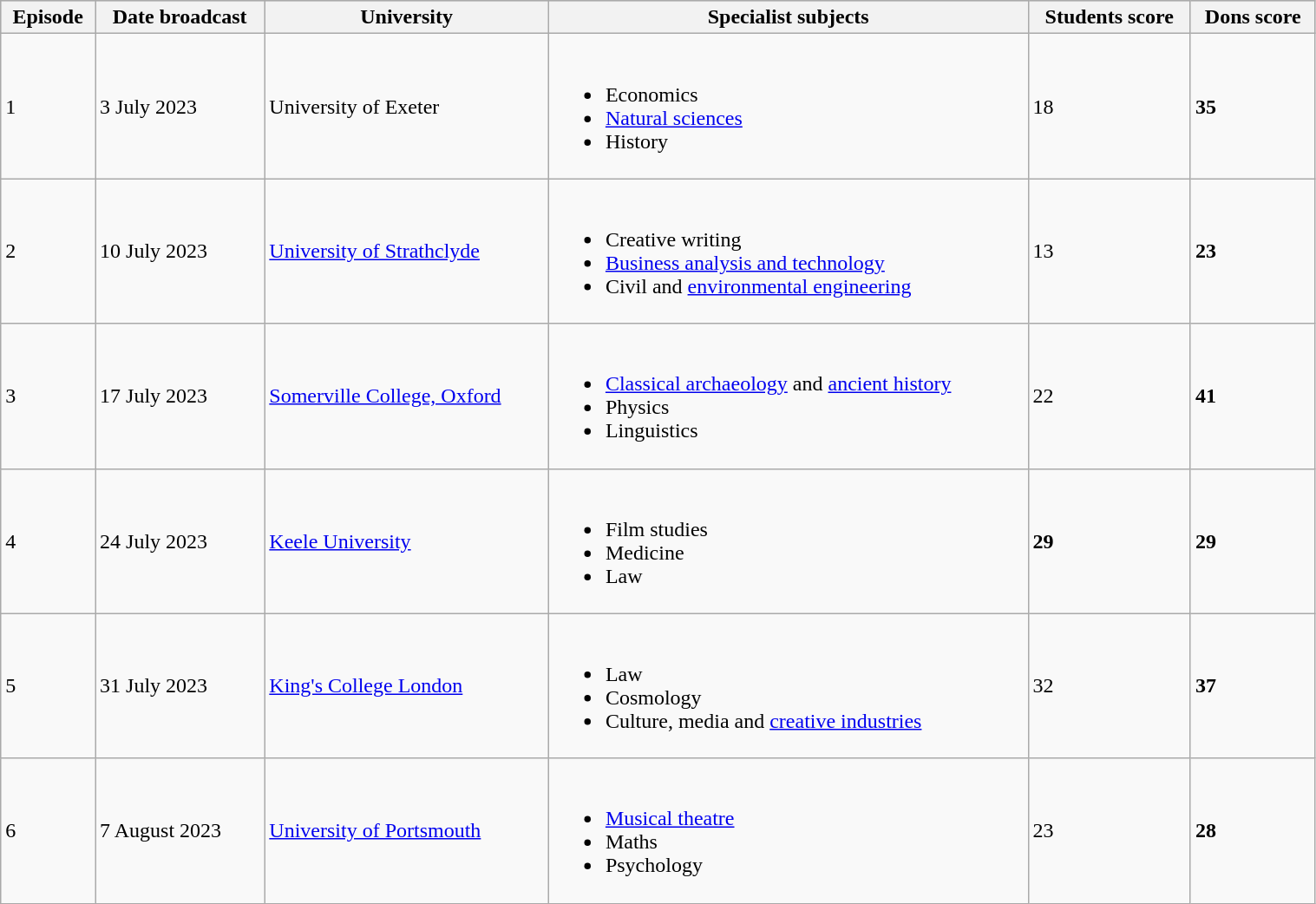<table class="wikitable" width="80%">
<tr bgcolor="#cccccc">
<th>Episode</th>
<th>Date broadcast</th>
<th>University</th>
<th>Specialist subjects</th>
<th>Students score</th>
<th>Dons score</th>
</tr>
<tr>
<td>1</td>
<td>3 July 2023</td>
<td>University of Exeter</td>
<td><br><ul><li>Economics</li><li><a href='#'>Natural sciences</a></li><li>History</li></ul></td>
<td>18</td>
<td><strong>35</strong></td>
</tr>
<tr>
<td>2</td>
<td>10 July 2023</td>
<td><a href='#'>University of Strathclyde</a></td>
<td><br><ul><li>Creative writing</li><li><a href='#'>Business analysis and technology</a></li><li>Civil and <a href='#'>environmental engineering</a></li></ul></td>
<td>13</td>
<td><strong>23</strong></td>
</tr>
<tr>
<td>3</td>
<td>17 July 2023</td>
<td><a href='#'>Somerville College, Oxford</a></td>
<td><br><ul><li><a href='#'>Classical archaeology</a> and <a href='#'>ancient history</a></li><li>Physics</li><li>Linguistics</li></ul></td>
<td>22</td>
<td><strong>41</strong></td>
</tr>
<tr>
<td>4</td>
<td>24 July 2023</td>
<td><a href='#'>Keele University</a></td>
<td><br><ul><li>Film studies</li><li>Medicine</li><li>Law</li></ul></td>
<td><strong>29</strong></td>
<td><strong>29</strong></td>
</tr>
<tr>
<td>5</td>
<td>31 July 2023</td>
<td><a href='#'>King's College London</a></td>
<td><br><ul><li>Law</li><li>Cosmology</li><li>Culture, media and <a href='#'>creative industries</a></li></ul></td>
<td>32</td>
<td><strong>37</strong></td>
</tr>
<tr>
<td>6</td>
<td>7 August 2023</td>
<td><a href='#'>University of Portsmouth</a></td>
<td><br><ul><li><a href='#'>Musical theatre</a></li><li>Maths</li><li>Psychology</li></ul></td>
<td>23</td>
<td><strong>28</strong></td>
</tr>
</table>
